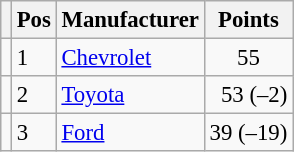<table class="wikitable" style="font-size: 95%;">
<tr>
<th></th>
<th>Pos</th>
<th>Manufacturer</th>
<th>Points</th>
</tr>
<tr>
<td align="left"></td>
<td>1</td>
<td><a href='#'>Chevrolet</a></td>
<td style="text-align:center;">55</td>
</tr>
<tr>
<td align="left"></td>
<td>2</td>
<td><a href='#'>Toyota</a></td>
<td style="text-align:right;">53 (–2)</td>
</tr>
<tr>
<td align="left"></td>
<td>3</td>
<td><a href='#'>Ford</a></td>
<td style="text-align:right;">39 (–19)</td>
</tr>
</table>
